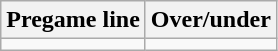<table class="wikitable">
<tr align="center">
<th style=>Pregame line</th>
<th style=>Over/under</th>
</tr>
<tr align="center">
<td></td>
<td></td>
</tr>
</table>
